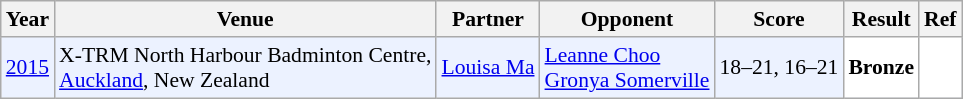<table class="sortable wikitable" style="font-size: 90%;">
<tr>
<th>Year</th>
<th>Venue</th>
<th>Partner</th>
<th>Opponent</th>
<th>Score</th>
<th>Result</th>
<th>Ref</th>
</tr>
<tr style="background:#ECF2FF">
<td align="center"><a href='#'>2015</a></td>
<td align="left">X-TRM North Harbour Badminton Centre,<br><a href='#'>Auckland</a>, New Zealand</td>
<td align="left"> <a href='#'>Louisa Ma</a></td>
<td align="left"> <a href='#'>Leanne Choo</a><br> <a href='#'>Gronya Somerville</a></td>
<td align="left">18–21, 16–21</td>
<td style="text-align:left; background:white"> <strong>Bronze</strong></td>
<td style="text-align:center; background:white"></td>
</tr>
</table>
